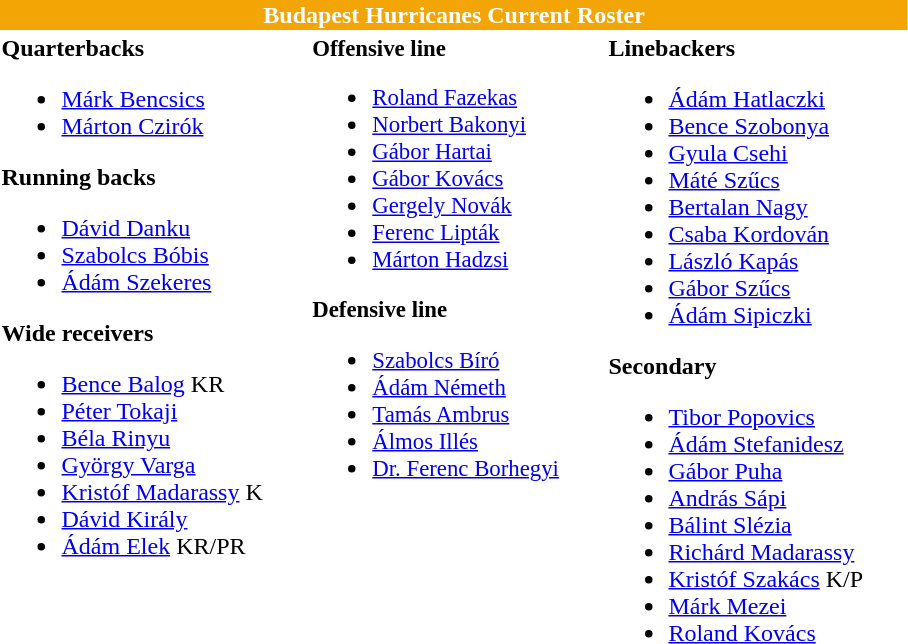<table class="toccolours" style="text-align: left;">
<tr>
<th colspan="9" style="background-color: #F3A505; color: white; text-align: center;">Budapest Hurricanes Current Roster</th>
</tr>
<tr>
<td valign="top"><strong>Quarterbacks</strong><br><ul><li> <a href='#'>Márk Bencsics</a></li><li> <a href='#'>Márton Czirók</a></li></ul><strong>Running backs</strong><ul><li> <a href='#'>Dávid Danku</a></li><li> <a href='#'>Szabolcs Bóbis</a></li><li> <a href='#'>Ádám Szekeres</a></li></ul><strong>Wide receivers</strong><ul><li> <a href='#'>Bence Balog</a> KR</li><li> <a href='#'>Péter Tokaji</a></li><li> <a href='#'>Béla Rinyu</a></li><li> <a href='#'>György Varga</a></li><li> <a href='#'>Kristóf Madarassy</a> K</li><li> <a href='#'>Dávid Király</a></li><li> <a href='#'>Ádám Elek</a> KR/PR</li></ul></td>
<td style="width: 25px;"></td>
<td style="font-size: 95%;" valign="top"><strong>Offensive line</strong><br><ul><li> <a href='#'>Roland Fazekas</a></li><li> <a href='#'>Norbert Bakonyi</a></li><li> <a href='#'>Gábor Hartai</a></li><li> <a href='#'>Gábor Kovács</a></li><li> <a href='#'>Gergely Novák</a></li><li> <a href='#'>Ferenc Lipták</a></li><li> <a href='#'>Márton Hadzsi</a></li></ul><strong>Defensive line</strong><ul><li> <a href='#'>Szabolcs Bíró</a></li><li> <a href='#'>Ádám Németh</a></li><li> <a href='#'>Tamás Ambrus</a></li><li> <a href='#'>Álmos Illés</a></li><li> <a href='#'>Dr. Ferenc Borhegyi</a></li></ul></td>
<td style="width: 25px;"></td>
<td valign="top"><strong>Linebackers</strong><br><ul><li> <a href='#'>Ádám Hatlaczki</a></li><li> <a href='#'>Bence Szobonya</a></li><li> <a href='#'>Gyula Csehi</a></li><li> <a href='#'>Máté Szűcs</a></li><li> <a href='#'>Bertalan Nagy</a></li><li> <a href='#'>Csaba Kordován</a></li><li> <a href='#'>László Kapás</a></li><li> <a href='#'>Gábor Szűcs</a></li><li> <a href='#'>Ádám Sipiczki</a></li></ul><strong>Secondary</strong><ul><li> <a href='#'>Tibor Popovics</a></li><li> <a href='#'>Ádám Stefanidesz</a></li><li> <a href='#'>Gábor Puha</a></li><li> <a href='#'>András Sápi</a></li><li> <a href='#'>Bálint Slézia</a></li><li> <a href='#'>Richárd Madarassy</a></li><li> <a href='#'>Kristóf Szakács</a> K/P</li><li> <a href='#'>Márk Mezei</a></li><li> <a href='#'>Roland Kovács</a></li></ul></td>
<td style="width: 25px;"></td>
</tr>
<tr>
</tr>
</table>
